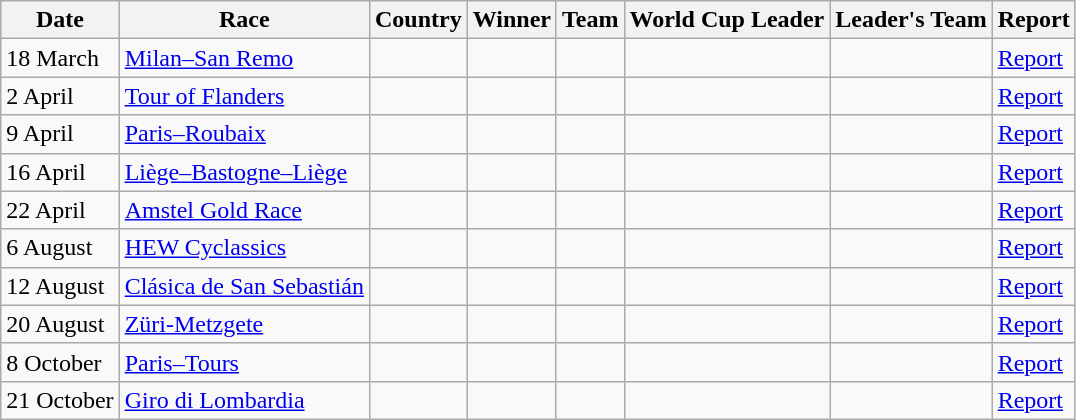<table class="wikitable">
<tr>
<th>Date</th>
<th>Race</th>
<th>Country</th>
<th>Winner</th>
<th>Team</th>
<th>World Cup Leader </th>
<th>Leader's Team</th>
<th>Report</th>
</tr>
<tr>
<td>18 March</td>
<td><a href='#'>Milan–San Remo</a></td>
<td></td>
<td></td>
<td></td>
<td></td>
<td></td>
<td><a href='#'>Report</a></td>
</tr>
<tr>
<td>2 April</td>
<td><a href='#'>Tour of Flanders</a></td>
<td></td>
<td></td>
<td></td>
<td></td>
<td></td>
<td><a href='#'>Report</a></td>
</tr>
<tr>
<td>9 April</td>
<td><a href='#'>Paris–Roubaix</a></td>
<td></td>
<td></td>
<td></td>
<td></td>
<td></td>
<td><a href='#'>Report</a></td>
</tr>
<tr>
<td>16 April</td>
<td><a href='#'>Liège–Bastogne–Liège</a></td>
<td></td>
<td></td>
<td></td>
<td></td>
<td></td>
<td><a href='#'>Report</a></td>
</tr>
<tr>
<td>22 April</td>
<td><a href='#'>Amstel Gold Race</a></td>
<td></td>
<td></td>
<td></td>
<td></td>
<td></td>
<td><a href='#'>Report</a></td>
</tr>
<tr>
<td>6 August</td>
<td><a href='#'>HEW Cyclassics</a></td>
<td></td>
<td></td>
<td></td>
<td></td>
<td></td>
<td><a href='#'>Report</a></td>
</tr>
<tr>
<td>12 August</td>
<td><a href='#'>Clásica de San Sebastián</a></td>
<td></td>
<td></td>
<td></td>
<td></td>
<td></td>
<td><a href='#'>Report</a></td>
</tr>
<tr>
<td>20 August</td>
<td><a href='#'>Züri-Metzgete</a></td>
<td></td>
<td></td>
<td></td>
<td></td>
<td></td>
<td><a href='#'>Report</a></td>
</tr>
<tr>
<td>8 October</td>
<td><a href='#'>Paris–Tours</a></td>
<td></td>
<td></td>
<td></td>
<td></td>
<td></td>
<td><a href='#'>Report</a></td>
</tr>
<tr>
<td>21 October</td>
<td><a href='#'>Giro di Lombardia</a></td>
<td></td>
<td></td>
<td></td>
<td></td>
<td></td>
<td><a href='#'>Report</a></td>
</tr>
</table>
